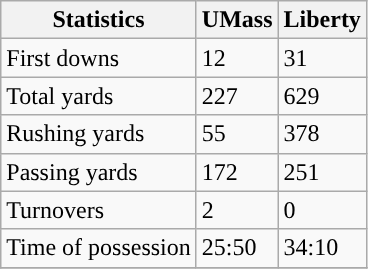<table class="wikitable">
<tr>
<th>Statistics</th>
<th>UMass</th>
<th>Liberty</th>
</tr>
<tr>
<td>First downs</td>
<td>12</td>
<td>31</td>
</tr>
<tr>
<td>Total yards</td>
<td>227</td>
<td>629</td>
</tr>
<tr>
<td>Rushing yards</td>
<td>55</td>
<td>378</td>
</tr>
<tr>
<td>Passing yards</td>
<td>172</td>
<td>251</td>
</tr>
<tr>
<td>Turnovers</td>
<td>2</td>
<td>0</td>
</tr>
<tr>
<td>Time of possession</td>
<td>25:50</td>
<td>34:10</td>
</tr>
<tr>
</tr>
</table>
